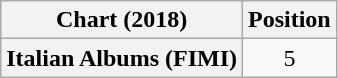<table class="wikitable plainrowheaders" style="text-align:center">
<tr>
<th scope="col">Chart (2018)</th>
<th scope="col">Position</th>
</tr>
<tr>
<th scope="row">Italian Albums (FIMI)</th>
<td>5</td>
</tr>
</table>
